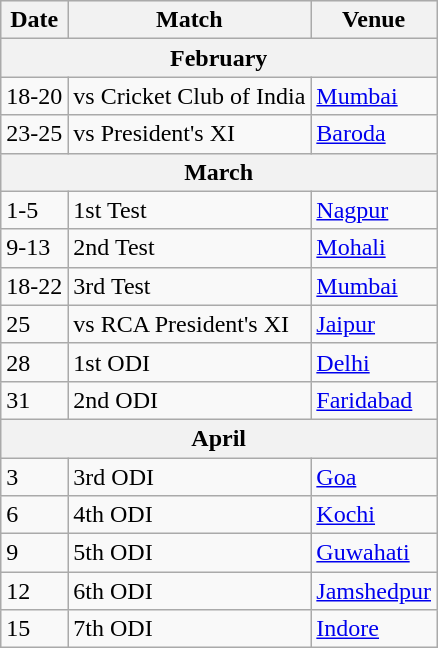<table class="wikitable">
<tr style="background:#efefef;">
<th>Date</th>
<th>Match</th>
<th>Venue</th>
</tr>
<tr>
<th colspan="3">February</th>
</tr>
<tr>
<td>18-20</td>
<td>vs Cricket Club of India</td>
<td><a href='#'>Mumbai</a></td>
</tr>
<tr>
<td>23-25</td>
<td>vs President's XI</td>
<td><a href='#'>Baroda</a></td>
</tr>
<tr>
<th colspan="3">March</th>
</tr>
<tr>
<td>1-5</td>
<td>1st Test</td>
<td><a href='#'>Nagpur</a></td>
</tr>
<tr>
<td>9-13</td>
<td>2nd Test</td>
<td><a href='#'>Mohali</a></td>
</tr>
<tr>
<td>18-22</td>
<td>3rd Test</td>
<td><a href='#'>Mumbai</a></td>
</tr>
<tr>
<td>25</td>
<td>vs RCA President's XI</td>
<td><a href='#'>Jaipur</a></td>
</tr>
<tr>
<td>28</td>
<td>1st ODI</td>
<td><a href='#'>Delhi</a></td>
</tr>
<tr>
<td>31</td>
<td>2nd ODI</td>
<td><a href='#'>Faridabad</a></td>
</tr>
<tr>
<th colspan="3">April</th>
</tr>
<tr>
<td>3</td>
<td>3rd ODI</td>
<td><a href='#'>Goa</a></td>
</tr>
<tr>
<td>6</td>
<td>4th ODI</td>
<td><a href='#'>Kochi</a></td>
</tr>
<tr>
<td>9</td>
<td>5th ODI</td>
<td><a href='#'>Guwahati</a></td>
</tr>
<tr>
<td>12</td>
<td>6th ODI</td>
<td><a href='#'>Jamshedpur</a></td>
</tr>
<tr>
<td>15</td>
<td>7th ODI</td>
<td><a href='#'>Indore</a></td>
</tr>
</table>
